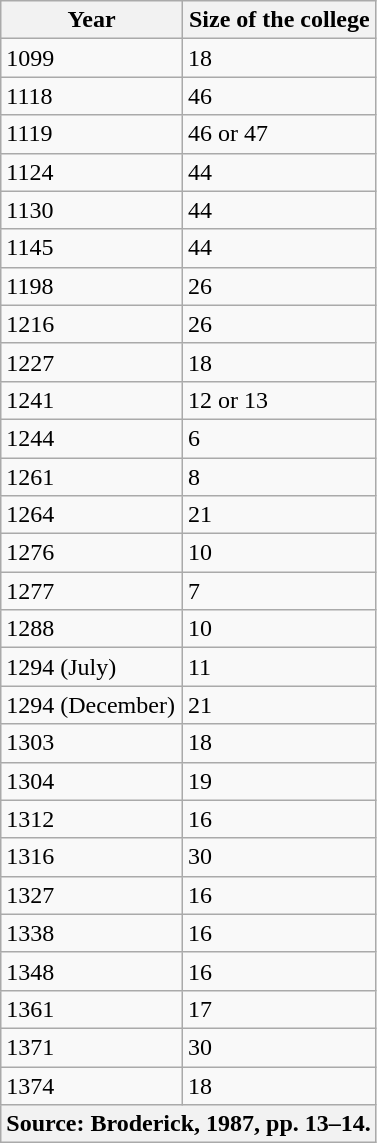<table class="wikitable sortable collapsible collapsed">
<tr>
<th width="*">Year</th>
<th width="*">Size of the college</th>
</tr>
<tr>
<td>1099</td>
<td>18</td>
</tr>
<tr>
<td>1118</td>
<td>46</td>
</tr>
<tr>
<td>1119</td>
<td>46 or 47</td>
</tr>
<tr>
<td>1124</td>
<td>44</td>
</tr>
<tr>
<td>1130</td>
<td>44</td>
</tr>
<tr>
<td>1145</td>
<td>44</td>
</tr>
<tr>
<td>1198</td>
<td>26</td>
</tr>
<tr>
<td>1216</td>
<td>26</td>
</tr>
<tr>
<td>1227</td>
<td>18</td>
</tr>
<tr>
<td>1241</td>
<td>12 or 13</td>
</tr>
<tr>
<td>1244</td>
<td>6</td>
</tr>
<tr>
<td>1261</td>
<td>8</td>
</tr>
<tr>
<td>1264</td>
<td>21</td>
</tr>
<tr>
<td>1276</td>
<td>10</td>
</tr>
<tr>
<td>1277</td>
<td>7</td>
</tr>
<tr>
<td>1288</td>
<td>10</td>
</tr>
<tr>
<td>1294 (July)</td>
<td>11</td>
</tr>
<tr>
<td>1294 (December)</td>
<td>21</td>
</tr>
<tr>
<td>1303</td>
<td>18</td>
</tr>
<tr>
<td>1304</td>
<td>19</td>
</tr>
<tr>
<td>1312</td>
<td>16</td>
</tr>
<tr>
<td>1316</td>
<td>30</td>
</tr>
<tr>
<td>1327</td>
<td>16</td>
</tr>
<tr>
<td>1338</td>
<td>16</td>
</tr>
<tr>
<td>1348</td>
<td>16</td>
</tr>
<tr>
<td>1361</td>
<td>17</td>
</tr>
<tr>
<td>1371</td>
<td>30</td>
</tr>
<tr>
<td>1374</td>
<td>18</td>
</tr>
<tr>
<th colspan=2>Source: Broderick, 1987, pp. 13–14.</th>
</tr>
</table>
